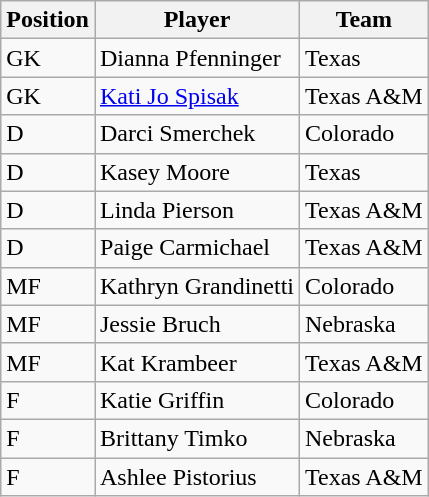<table class="wikitable">
<tr>
<th>Position</th>
<th>Player</th>
<th>Team</th>
</tr>
<tr>
<td>GK</td>
<td>Dianna Pfenninger</td>
<td>Texas</td>
</tr>
<tr>
<td>GK</td>
<td><a href='#'>Kati Jo Spisak</a></td>
<td>Texas A&M</td>
</tr>
<tr>
<td>D</td>
<td>Darci Smerchek</td>
<td>Colorado</td>
</tr>
<tr>
<td>D</td>
<td>Kasey Moore</td>
<td>Texas</td>
</tr>
<tr>
<td>D</td>
<td>Linda Pierson</td>
<td>Texas A&M</td>
</tr>
<tr>
<td>D</td>
<td>Paige Carmichael</td>
<td>Texas A&M</td>
</tr>
<tr>
<td>MF</td>
<td>Kathryn Grandinetti</td>
<td>Colorado</td>
</tr>
<tr>
<td>MF</td>
<td>Jessie Bruch</td>
<td>Nebraska</td>
</tr>
<tr>
<td>MF</td>
<td>Kat Krambeer</td>
<td>Texas A&M</td>
</tr>
<tr>
<td>F</td>
<td>Katie Griffin</td>
<td>Colorado</td>
</tr>
<tr>
<td>F</td>
<td>Brittany Timko</td>
<td>Nebraska</td>
</tr>
<tr>
<td>F</td>
<td>Ashlee Pistorius</td>
<td>Texas A&M</td>
</tr>
</table>
